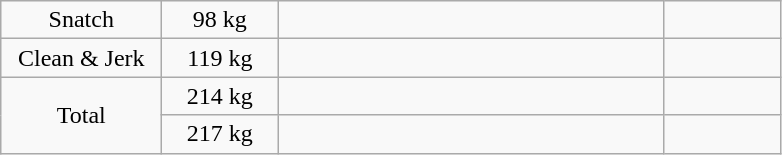<table class = "wikitable" style="text-align:center;">
<tr>
<td width=100>Snatch</td>
<td width=70>98 kg</td>
<td width=250 align=left></td>
<td width=70></td>
</tr>
<tr>
<td>Clean & Jerk</td>
<td>119 kg</td>
<td align=left></td>
<td></td>
</tr>
<tr>
<td rowspan=2>Total</td>
<td>214 kg</td>
<td align=left></td>
<td></td>
</tr>
<tr>
<td>217 kg</td>
<td align=left></td>
<td></td>
</tr>
</table>
